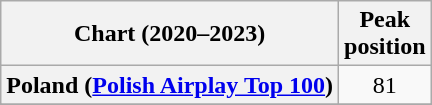<table class="wikitable sortable plainrowheaders" style="text-align:center">
<tr>
<th scope="col">Chart (2020–2023)</th>
<th scope="col">Peak<br>position</th>
</tr>
<tr>
<th scope="row">Poland (<a href='#'>Polish Airplay Top 100</a>)</th>
<td>81</td>
</tr>
<tr>
</tr>
<tr>
</tr>
</table>
